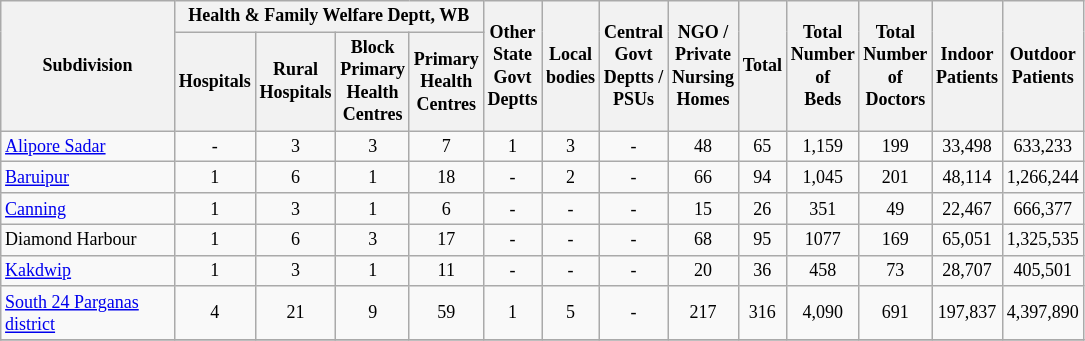<table class="wikitable" style="text-align:center;font-size: 9pt">
<tr>
<th width="110" rowspan="2">Subdivision</th>
<th width="160" colspan="4" rowspan="1">Health & Family Welfare Deptt, WB</th>
<th widthspan="110" rowspan="2">Other<br>State<br>Govt<br>Deptts</th>
<th widthspan="110" rowspan="2">Local<br>bodies</th>
<th widthspan="110" rowspan="2">Central<br>Govt<br>Deptts /<br>PSUs</th>
<th widthspan="110" rowspan="2">NGO /<br>Private<br>Nursing<br>Homes</th>
<th widthspan="110" rowspan="2">Total</th>
<th widthspan="110" rowspan="2">Total<br>Number<br>of<br>Beds</th>
<th widthspan="110" rowspan="2">Total<br>Number<br>of<br>Doctors</th>
<th widthspan="130" rowspan="2">Indoor<br>Patients</th>
<th widthspan="130" rowspan="2">Outdoor<br>Patients</th>
</tr>
<tr>
<th width="40">Hospitals<br></th>
<th width="40">Rural<br>Hospitals<br></th>
<th width="40">Block<br>Primary<br>Health<br>Centres<br></th>
<th width="40">Primary<br>Health<br>Centres<br></th>
</tr>
<tr>
<td align=left><a href='#'>Alipore Sadar</a></td>
<td align="center">-</td>
<td align="center">3</td>
<td align="center">3</td>
<td align="center">7</td>
<td align="center">1</td>
<td align="center">3</td>
<td align="center">-</td>
<td align="center">48</td>
<td align="center">65</td>
<td align="center">1,159</td>
<td align="center">199</td>
<td align="center">33,498</td>
<td align="center">633,233</td>
</tr>
<tr>
<td align=left><a href='#'>Baruipur</a></td>
<td align="center">1</td>
<td align="center">6</td>
<td align="center">1</td>
<td align="center">18</td>
<td align="center">-</td>
<td align="center">2</td>
<td align="center">-</td>
<td align="center">66</td>
<td align="center">94</td>
<td align="center">1,045</td>
<td align="center">201</td>
<td align="center">48,114</td>
<td align="center">1,266,244</td>
</tr>
<tr>
<td align=left><a href='#'>Canning</a></td>
<td align="center">1</td>
<td align="center">3</td>
<td align="center">1</td>
<td align="center">6</td>
<td align="center">-</td>
<td align="center">-</td>
<td align="center">-</td>
<td align="center">15</td>
<td align="center">26</td>
<td align="center">351</td>
<td align="center">49</td>
<td align="center">22,467</td>
<td align="center">666,377</td>
</tr>
<tr>
<td align=left>Diamond Harbour</td>
<td align="center">1</td>
<td align="center">6</td>
<td align="center">3</td>
<td align="center">17</td>
<td align="center">-</td>
<td align="center">-</td>
<td align="center">-</td>
<td align="center">68</td>
<td align="center">95</td>
<td align="center">1077</td>
<td align="center">169</td>
<td align="center">65,051</td>
<td align="center">1,325,535</td>
</tr>
<tr>
<td align=left><a href='#'>Kakdwip</a></td>
<td align="center">1</td>
<td align="center">3</td>
<td align="center">1</td>
<td align="center">11</td>
<td align="center">-</td>
<td align="center">-</td>
<td align="center">-</td>
<td align="center">20</td>
<td align="center">36</td>
<td align="center">458</td>
<td align="center">73</td>
<td align="center">28,707</td>
<td align="center">405,501</td>
</tr>
<tr>
<td align=left><a href='#'>South 24 Parganas district</a></td>
<td align="center">4</td>
<td align="center">21</td>
<td align="center">9</td>
<td align="center">59</td>
<td align="center">1</td>
<td align="center">5</td>
<td align="center">-</td>
<td align="center">217</td>
<td align="center">316</td>
<td align="center">4,090</td>
<td align="center">691</td>
<td align="center">197,837</td>
<td align="center">4,397,890</td>
</tr>
<tr>
</tr>
</table>
